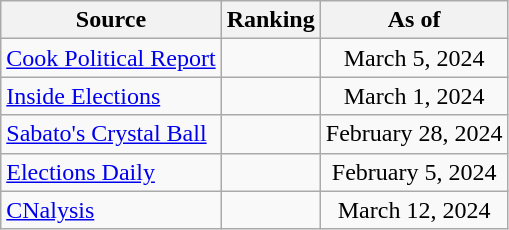<table class="wikitable" style="text-align:center">
<tr>
<th>Source</th>
<th>Ranking</th>
<th>As of</th>
</tr>
<tr>
<td align=left><a href='#'>Cook Political Report</a></td>
<td></td>
<td>March 5, 2024</td>
</tr>
<tr>
<td align=left><a href='#'>Inside Elections</a></td>
<td></td>
<td>March 1, 2024</td>
</tr>
<tr>
<td align=left><a href='#'>Sabato's Crystal Ball</a></td>
<td></td>
<td>February 28, 2024</td>
</tr>
<tr>
<td align=left><a href='#'>Elections Daily</a></td>
<td></td>
<td>February 5, 2024</td>
</tr>
<tr>
<td align=left><a href='#'>CNalysis</a></td>
<td></td>
<td>March 12, 2024</td>
</tr>
</table>
